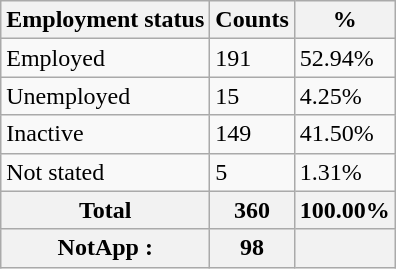<table class="wikitable sortable">
<tr>
<th>Employment status</th>
<th>Counts</th>
<th>%</th>
</tr>
<tr>
<td>Employed</td>
<td>191</td>
<td>52.94%</td>
</tr>
<tr>
<td>Unemployed</td>
<td>15</td>
<td>4.25%</td>
</tr>
<tr>
<td>Inactive</td>
<td>149</td>
<td>41.50%</td>
</tr>
<tr>
<td>Not stated</td>
<td>5</td>
<td>1.31%</td>
</tr>
<tr>
<th>Total</th>
<th>360</th>
<th>100.00%</th>
</tr>
<tr>
<th>NotApp :</th>
<th>98</th>
<th></th>
</tr>
</table>
